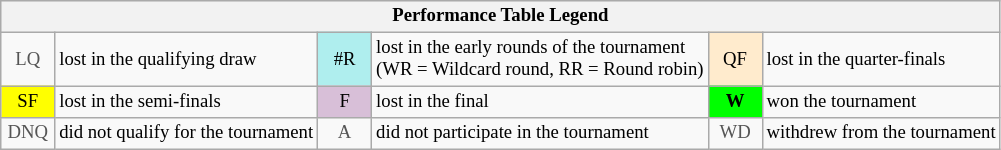<table class="wikitable" style="font-size:78%;">
<tr bgcolor="#efefef">
<th colspan="6">Performance Table Legend</th>
</tr>
<tr>
<td align="center" style="color:#555555;" width="30">LQ</td>
<td>lost in the qualifying draw</td>
<td align="center" style="background:#afeeee;">#R</td>
<td>lost in the early rounds of the tournament<br>(WR = Wildcard round, RR = Round robin)</td>
<td align="center" style="background:#ffebcd;">QF</td>
<td>lost in the quarter-finals</td>
</tr>
<tr>
<td align="center" style="background:yellow;">SF</td>
<td>lost in the semi-finals</td>
<td align="center" style="background:#D8BFD8;">F</td>
<td>lost in the final</td>
<td align="center" style="background:#00ff00;"><strong>W</strong></td>
<td>won the tournament</td>
</tr>
<tr>
<td align="center" style="color:#555555;" width="30">DNQ</td>
<td>did not qualify for the tournament</td>
<td align="center" style="color:#555555;" width="30">A</td>
<td>did not participate in the tournament</td>
<td align="center" style="color:#555555;" width="30">WD</td>
<td>withdrew from the tournament</td>
</tr>
</table>
